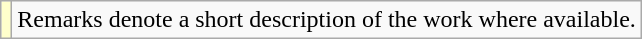<table class="wikitable">
<tr>
<td style="background:#FFFFCC;"></td>
<td>Remarks denote a short description of the work where available.</td>
</tr>
</table>
